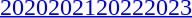<table id="toc" class="toc" summary="Class" align="center">
<tr>
<th></th>
</tr>
<tr>
<td style="text-align:center;"> <a href='#'>2020</a><a href='#'>2021</a><a href='#'>2022</a><a href='#'>2023</a> </td>
</tr>
</table>
